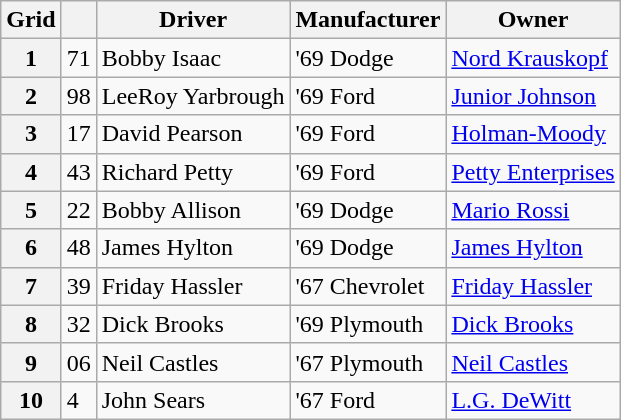<table class="wikitable">
<tr>
<th>Grid</th>
<th></th>
<th>Driver</th>
<th>Manufacturer</th>
<th>Owner</th>
</tr>
<tr>
<th>1</th>
<td>71</td>
<td>Bobby Isaac</td>
<td>'69 Dodge</td>
<td><a href='#'>Nord Krauskopf</a></td>
</tr>
<tr>
<th>2</th>
<td>98</td>
<td>LeeRoy Yarbrough</td>
<td>'69 Ford</td>
<td><a href='#'>Junior Johnson</a></td>
</tr>
<tr>
<th>3</th>
<td>17</td>
<td>David Pearson</td>
<td>'69 Ford</td>
<td><a href='#'>Holman-Moody</a></td>
</tr>
<tr>
<th>4</th>
<td>43</td>
<td>Richard Petty</td>
<td>'69 Ford</td>
<td><a href='#'>Petty Enterprises</a></td>
</tr>
<tr>
<th>5</th>
<td>22</td>
<td>Bobby Allison</td>
<td>'69 Dodge</td>
<td><a href='#'>Mario Rossi</a></td>
</tr>
<tr>
<th>6</th>
<td>48</td>
<td>James Hylton</td>
<td>'69 Dodge</td>
<td><a href='#'>James Hylton</a></td>
</tr>
<tr>
<th>7</th>
<td>39</td>
<td>Friday Hassler</td>
<td>'67 Chevrolet</td>
<td><a href='#'>Friday Hassler</a></td>
</tr>
<tr>
<th>8</th>
<td>32</td>
<td>Dick Brooks</td>
<td>'69 Plymouth</td>
<td><a href='#'>Dick Brooks</a></td>
</tr>
<tr>
<th>9</th>
<td>06</td>
<td>Neil Castles</td>
<td>'67 Plymouth</td>
<td><a href='#'>Neil Castles</a></td>
</tr>
<tr>
<th>10</th>
<td>4</td>
<td>John Sears</td>
<td>'67 Ford</td>
<td><a href='#'>L.G. DeWitt</a></td>
</tr>
</table>
